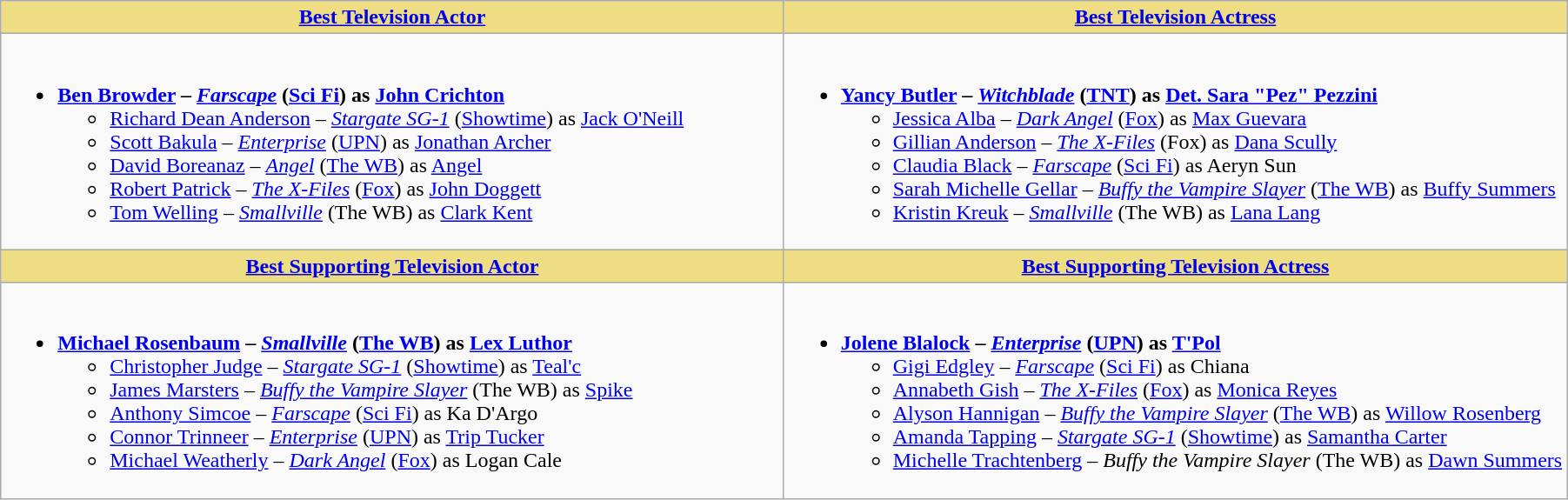<table class=wikitable>
<tr>
<th style="background:#EEDD82; width:50%"><a href='#'>Best Television Actor</a></th>
<th style="background:#EEDD82; width:50%"><a href='#'>Best Television Actress</a></th>
</tr>
<tr>
<td valign="top"><br><ul><li><strong><a href='#'>Ben Browder</a> – <em><a href='#'>Farscape</a></em> (<a href='#'>Sci Fi</a>) as <a href='#'>John Crichton</a></strong><ul><li><a href='#'>Richard Dean Anderson</a> – <em><a href='#'>Stargate SG-1</a></em> (<a href='#'>Showtime</a>) as <a href='#'>Jack O'Neill</a></li><li><a href='#'>Scott Bakula</a> – <em><a href='#'>Enterprise</a></em> (<a href='#'>UPN</a>) as <a href='#'>Jonathan Archer</a></li><li><a href='#'>David Boreanaz</a> – <em><a href='#'>Angel</a></em> (<a href='#'>The WB</a>) as <a href='#'>Angel</a></li><li><a href='#'>Robert Patrick</a> – <em><a href='#'>The X-Files</a></em> (<a href='#'>Fox</a>) as <a href='#'>John Doggett</a></li><li><a href='#'>Tom Welling</a> – <em><a href='#'>Smallville</a></em> (The WB) as <a href='#'>Clark Kent</a></li></ul></li></ul></td>
<td valign="top"><br><ul><li><strong><a href='#'>Yancy Butler</a> – <em><a href='#'>Witchblade</a></em> (<a href='#'>TNT</a>) as <a href='#'>Det. Sara "Pez" Pezzini</a></strong><ul><li><a href='#'>Jessica Alba</a> – <em><a href='#'>Dark Angel</a></em> (<a href='#'>Fox</a>) as <a href='#'>Max Guevara</a></li><li><a href='#'>Gillian Anderson</a> – <em><a href='#'>The X-Files</a></em> (Fox) as <a href='#'>Dana Scully</a></li><li><a href='#'>Claudia Black</a> – <em><a href='#'>Farscape</a></em> (<a href='#'>Sci Fi</a>) as Aeryn Sun</li><li><a href='#'>Sarah Michelle Gellar</a> – <em><a href='#'>Buffy the Vampire Slayer</a></em> (<a href='#'>The WB</a>) as <a href='#'>Buffy Summers</a></li><li><a href='#'>Kristin Kreuk</a> – <em><a href='#'>Smallville</a></em> (The WB) as <a href='#'>Lana Lang</a></li></ul></li></ul></td>
</tr>
<tr>
<th style="background:#EEDD82; width:50%"><a href='#'>Best Supporting Television Actor</a></th>
<th style="background:#EEDD82; width:50%"><a href='#'>Best Supporting Television Actress</a></th>
</tr>
<tr>
<td valign="top"><br><ul><li><strong><a href='#'>Michael Rosenbaum</a> – <em><a href='#'>Smallville</a></em> (<a href='#'>The WB</a>) as <a href='#'>Lex Luthor</a></strong><ul><li><a href='#'>Christopher Judge</a> – <em><a href='#'>Stargate SG-1</a></em> (<a href='#'>Showtime</a>) as <a href='#'>Teal'c</a></li><li><a href='#'>James Marsters</a> – <em><a href='#'>Buffy the Vampire Slayer</a></em> (The WB) as <a href='#'>Spike</a></li><li><a href='#'>Anthony Simcoe</a> – <em><a href='#'>Farscape</a></em> (<a href='#'>Sci Fi</a>) as Ka D'Argo</li><li><a href='#'>Connor Trinneer</a> – <em><a href='#'>Enterprise</a></em> (<a href='#'>UPN</a>) as <a href='#'>Trip Tucker</a></li><li><a href='#'>Michael Weatherly</a> – <em><a href='#'>Dark Angel</a></em> (<a href='#'>Fox</a>) as Logan Cale</li></ul></li></ul></td>
<td valign="top"><br><ul><li><strong><a href='#'>Jolene Blalock</a> – <em><a href='#'>Enterprise</a></em> (<a href='#'>UPN</a>) as <a href='#'>T'Pol</a></strong><ul><li><a href='#'>Gigi Edgley</a> – <em><a href='#'>Farscape</a></em> (<a href='#'>Sci Fi</a>) as Chiana</li><li><a href='#'>Annabeth Gish</a> – <em><a href='#'>The X-Files</a></em> (<a href='#'>Fox</a>) as <a href='#'>Monica Reyes</a></li><li><a href='#'>Alyson Hannigan</a> – <em><a href='#'>Buffy the Vampire Slayer</a></em> (<a href='#'>The WB</a>) as <a href='#'>Willow Rosenberg</a></li><li><a href='#'>Amanda Tapping</a> – <em><a href='#'>Stargate SG-1</a></em> (<a href='#'>Showtime</a>) as <a href='#'>Samantha Carter</a></li><li><a href='#'>Michelle Trachtenberg</a> – <em>Buffy the Vampire Slayer</em> (The WB) as <a href='#'>Dawn Summers</a></li></ul></li></ul></td>
</tr>
</table>
